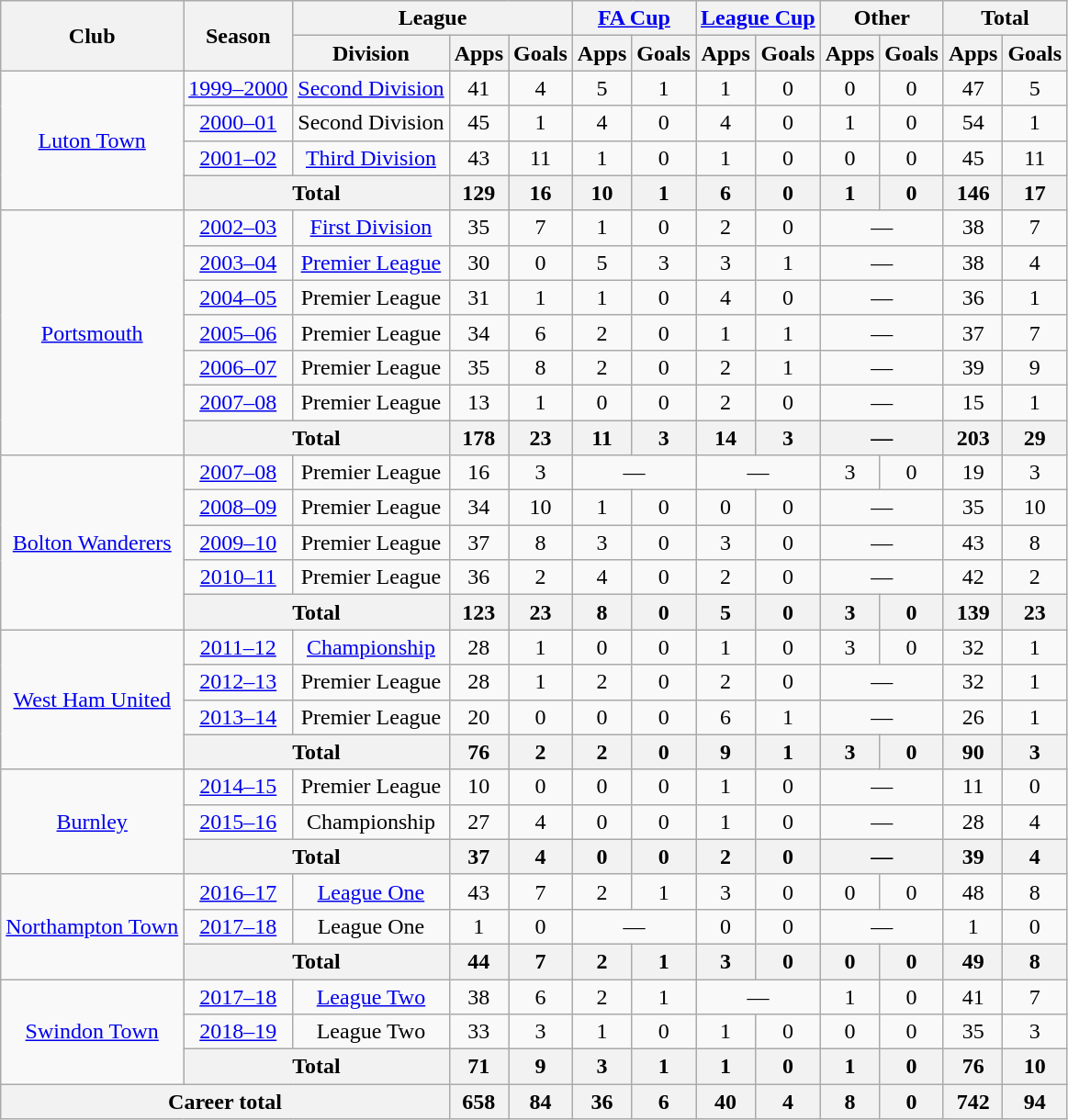<table class=wikitable style=text-align:center>
<tr>
<th rowspan=2>Club</th>
<th rowspan=2>Season</th>
<th colspan=3>League</th>
<th colspan=2><a href='#'>FA Cup</a></th>
<th colspan=2><a href='#'>League Cup</a></th>
<th colspan=2>Other</th>
<th colspan=2>Total</th>
</tr>
<tr>
<th>Division</th>
<th>Apps</th>
<th>Goals</th>
<th>Apps</th>
<th>Goals</th>
<th>Apps</th>
<th>Goals</th>
<th>Apps</th>
<th>Goals</th>
<th>Apps</th>
<th>Goals</th>
</tr>
<tr>
<td rowspan=4><a href='#'>Luton Town</a></td>
<td><a href='#'>1999–2000</a></td>
<td><a href='#'>Second Division</a></td>
<td>41</td>
<td>4</td>
<td>5</td>
<td>1</td>
<td>1</td>
<td>0</td>
<td>0</td>
<td>0</td>
<td>47</td>
<td>5</td>
</tr>
<tr>
<td><a href='#'>2000–01</a></td>
<td>Second Division</td>
<td>45</td>
<td>1</td>
<td>4</td>
<td>0</td>
<td>4</td>
<td>0</td>
<td>1</td>
<td>0</td>
<td>54</td>
<td>1</td>
</tr>
<tr>
<td><a href='#'>2001–02</a></td>
<td><a href='#'>Third Division</a></td>
<td>43</td>
<td>11</td>
<td>1</td>
<td>0</td>
<td>1</td>
<td>0</td>
<td>0</td>
<td>0</td>
<td>45</td>
<td>11</td>
</tr>
<tr>
<th colspan=2>Total</th>
<th>129</th>
<th>16</th>
<th>10</th>
<th>1</th>
<th>6</th>
<th>0</th>
<th>1</th>
<th>0</th>
<th>146</th>
<th>17</th>
</tr>
<tr>
<td rowspan=7><a href='#'>Portsmouth</a></td>
<td><a href='#'>2002–03</a></td>
<td><a href='#'>First Division</a></td>
<td>35</td>
<td>7</td>
<td>1</td>
<td>0</td>
<td>2</td>
<td>0</td>
<td colspan=2>—</td>
<td>38</td>
<td>7</td>
</tr>
<tr>
<td><a href='#'>2003–04</a></td>
<td><a href='#'>Premier League</a></td>
<td>30</td>
<td>0</td>
<td>5</td>
<td>3</td>
<td>3</td>
<td>1</td>
<td colspan=2>—</td>
<td>38</td>
<td>4</td>
</tr>
<tr>
<td><a href='#'>2004–05</a></td>
<td>Premier League</td>
<td>31</td>
<td>1</td>
<td>1</td>
<td>0</td>
<td>4</td>
<td>0</td>
<td colspan=2>—</td>
<td>36</td>
<td>1</td>
</tr>
<tr>
<td><a href='#'>2005–06</a></td>
<td>Premier League</td>
<td>34</td>
<td>6</td>
<td>2</td>
<td>0</td>
<td>1</td>
<td>1</td>
<td colspan=2>—</td>
<td>37</td>
<td>7</td>
</tr>
<tr>
<td><a href='#'>2006–07</a></td>
<td>Premier League</td>
<td>35</td>
<td>8</td>
<td>2</td>
<td>0</td>
<td>2</td>
<td>1</td>
<td colspan=2>—</td>
<td>39</td>
<td>9</td>
</tr>
<tr>
<td><a href='#'>2007–08</a></td>
<td>Premier League</td>
<td>13</td>
<td>1</td>
<td>0</td>
<td>0</td>
<td>2</td>
<td>0</td>
<td colspan=2>—</td>
<td>15</td>
<td>1</td>
</tr>
<tr>
<th colspan=2>Total</th>
<th>178</th>
<th>23</th>
<th>11</th>
<th>3</th>
<th>14</th>
<th>3</th>
<th colspan=2>—</th>
<th>203</th>
<th>29</th>
</tr>
<tr>
<td rowspan=5><a href='#'>Bolton Wanderers</a></td>
<td><a href='#'>2007–08</a></td>
<td>Premier League</td>
<td>16</td>
<td>3</td>
<td colspan=2>—</td>
<td colspan=2>—</td>
<td>3</td>
<td>0</td>
<td>19</td>
<td>3</td>
</tr>
<tr>
<td><a href='#'>2008–09</a></td>
<td>Premier League</td>
<td>34</td>
<td>10</td>
<td>1</td>
<td>0</td>
<td>0</td>
<td>0</td>
<td colspan=2>—</td>
<td>35</td>
<td>10</td>
</tr>
<tr>
<td><a href='#'>2009–10</a></td>
<td>Premier League</td>
<td>37</td>
<td>8</td>
<td>3</td>
<td>0</td>
<td>3</td>
<td>0</td>
<td colspan=2>—</td>
<td>43</td>
<td>8</td>
</tr>
<tr>
<td><a href='#'>2010–11</a></td>
<td>Premier League</td>
<td>36</td>
<td>2</td>
<td>4</td>
<td>0</td>
<td>2</td>
<td>0</td>
<td colspan=2>—</td>
<td>42</td>
<td>2</td>
</tr>
<tr>
<th colspan=2>Total</th>
<th>123</th>
<th>23</th>
<th>8</th>
<th>0</th>
<th>5</th>
<th>0</th>
<th>3</th>
<th>0</th>
<th>139</th>
<th>23</th>
</tr>
<tr>
<td rowspan=4><a href='#'>West Ham United</a></td>
<td><a href='#'>2011–12</a></td>
<td><a href='#'>Championship</a></td>
<td>28</td>
<td>1</td>
<td>0</td>
<td>0</td>
<td>1</td>
<td>0</td>
<td>3</td>
<td>0</td>
<td>32</td>
<td>1</td>
</tr>
<tr>
<td><a href='#'>2012–13</a></td>
<td>Premier League</td>
<td>28</td>
<td>1</td>
<td>2</td>
<td>0</td>
<td>2</td>
<td>0</td>
<td colspan=2>—</td>
<td>32</td>
<td>1</td>
</tr>
<tr>
<td><a href='#'>2013–14</a></td>
<td>Premier League</td>
<td>20</td>
<td>0</td>
<td>0</td>
<td>0</td>
<td>6</td>
<td>1</td>
<td colspan=2>—</td>
<td>26</td>
<td>1</td>
</tr>
<tr>
<th colspan=2>Total</th>
<th>76</th>
<th>2</th>
<th>2</th>
<th>0</th>
<th>9</th>
<th>1</th>
<th>3</th>
<th>0</th>
<th>90</th>
<th>3</th>
</tr>
<tr>
<td rowspan=3><a href='#'>Burnley</a></td>
<td><a href='#'>2014–15</a></td>
<td>Premier League</td>
<td>10</td>
<td>0</td>
<td>0</td>
<td>0</td>
<td>1</td>
<td>0</td>
<td colspan=2>—</td>
<td>11</td>
<td>0</td>
</tr>
<tr>
<td><a href='#'>2015–16</a></td>
<td>Championship</td>
<td>27</td>
<td>4</td>
<td>0</td>
<td>0</td>
<td>1</td>
<td>0</td>
<td colspan=2>—</td>
<td>28</td>
<td>4</td>
</tr>
<tr>
<th colspan=2>Total</th>
<th>37</th>
<th>4</th>
<th>0</th>
<th>0</th>
<th>2</th>
<th>0</th>
<th colspan=2>—</th>
<th>39</th>
<th>4</th>
</tr>
<tr>
<td rowspan=3><a href='#'>Northampton Town</a></td>
<td><a href='#'>2016–17</a></td>
<td><a href='#'>League One</a></td>
<td>43</td>
<td>7</td>
<td>2</td>
<td>1</td>
<td>3</td>
<td>0</td>
<td>0</td>
<td>0</td>
<td>48</td>
<td>8</td>
</tr>
<tr>
<td><a href='#'>2017–18</a></td>
<td>League One</td>
<td>1</td>
<td>0</td>
<td colspan=2>—</td>
<td>0</td>
<td>0</td>
<td colspan=2>—</td>
<td>1</td>
<td>0</td>
</tr>
<tr>
<th colspan=2>Total</th>
<th>44</th>
<th>7</th>
<th>2</th>
<th>1</th>
<th>3</th>
<th>0</th>
<th>0</th>
<th>0</th>
<th>49</th>
<th>8</th>
</tr>
<tr>
<td rowspan=3><a href='#'>Swindon Town</a></td>
<td><a href='#'>2017–18</a></td>
<td><a href='#'>League Two</a></td>
<td>38</td>
<td>6</td>
<td>2</td>
<td>1</td>
<td colspan=2>—</td>
<td>1</td>
<td>0</td>
<td>41</td>
<td>7</td>
</tr>
<tr>
<td><a href='#'>2018–19</a></td>
<td>League Two</td>
<td>33</td>
<td>3</td>
<td>1</td>
<td>0</td>
<td>1</td>
<td>0</td>
<td>0</td>
<td>0</td>
<td>35</td>
<td>3</td>
</tr>
<tr>
<th colspan=2>Total</th>
<th>71</th>
<th>9</th>
<th>3</th>
<th>1</th>
<th>1</th>
<th>0</th>
<th>1</th>
<th>0</th>
<th>76</th>
<th>10</th>
</tr>
<tr>
<th colspan=3>Career total</th>
<th>658</th>
<th>84</th>
<th>36</th>
<th>6</th>
<th>40</th>
<th>4</th>
<th>8</th>
<th>0</th>
<th>742</th>
<th>94</th>
</tr>
</table>
